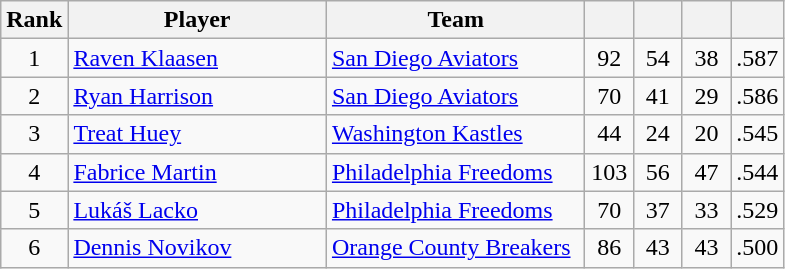<table class="wikitable" style="text-align:left">
<tr>
<th width="25px">Rank</th>
<th width="165px">Player</th>
<th width="165px">Team</th>
<th width="25px"></th>
<th width="25px"></th>
<th width="25px"></th>
<th width="25px"></th>
</tr>
<tr>
<td style="text-align:center">1</td>
<td><a href='#'>Raven Klaasen</a></td>
<td><a href='#'>San Diego Aviators</a></td>
<td style="text-align:center">92</td>
<td style="text-align:center">54</td>
<td style="text-align:center">38</td>
<td style="text-align:center">.587</td>
</tr>
<tr>
<td style="text-align:center">2</td>
<td><a href='#'>Ryan Harrison</a></td>
<td><a href='#'>San Diego Aviators</a></td>
<td style="text-align:center">70</td>
<td style="text-align:center">41</td>
<td style="text-align:center">29</td>
<td style="text-align:center">.586</td>
</tr>
<tr>
<td style="text-align:center">3</td>
<td><a href='#'>Treat Huey</a></td>
<td><a href='#'>Washington Kastles</a></td>
<td style="text-align:center">44</td>
<td style="text-align:center">24</td>
<td style="text-align:center">20</td>
<td style="text-align:center">.545</td>
</tr>
<tr>
<td style="text-align:center">4</td>
<td><a href='#'>Fabrice Martin</a></td>
<td><a href='#'>Philadelphia Freedoms</a></td>
<td style="text-align:center">103</td>
<td style="text-align:center">56</td>
<td style="text-align:center">47</td>
<td style="text-align:center">.544</td>
</tr>
<tr>
<td style="text-align:center">5</td>
<td><a href='#'>Lukáš Lacko</a></td>
<td><a href='#'>Philadelphia Freedoms</a></td>
<td style="text-align:center">70</td>
<td style="text-align:center">37</td>
<td style="text-align:center">33</td>
<td style="text-align:center">.529</td>
</tr>
<tr>
<td style="text-align:center">6</td>
<td><a href='#'>Dennis Novikov</a></td>
<td><a href='#'>Orange County Breakers</a></td>
<td style="text-align:center">86</td>
<td style="text-align:center">43</td>
<td style="text-align:center">43</td>
<td style="text-align:center">.500</td>
</tr>
</table>
